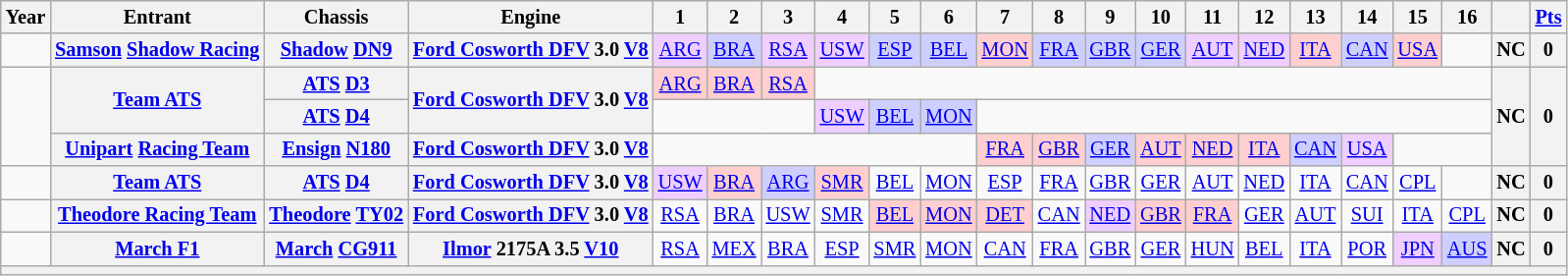<table class="wikitable" style="text-align:center; font-size:85%">
<tr>
<th>Year</th>
<th>Entrant</th>
<th>Chassis</th>
<th>Engine</th>
<th>1</th>
<th>2</th>
<th>3</th>
<th>4</th>
<th>5</th>
<th>6</th>
<th>7</th>
<th>8</th>
<th>9</th>
<th>10</th>
<th>11</th>
<th>12</th>
<th>13</th>
<th>14</th>
<th>15</th>
<th>16</th>
<th></th>
<th><a href='#'>Pts</a></th>
</tr>
<tr>
<td></td>
<th nowrap><a href='#'>Samson</a> <a href='#'>Shadow Racing</a></th>
<th nowrap><a href='#'>Shadow</a> <a href='#'>DN9</a></th>
<th nowrap><a href='#'>Ford Cosworth DFV</a> 3.0 <a href='#'>V8</a></th>
<td style="background: #EFCFFF"><a href='#'>ARG</a><br></td>
<td style="background: #CFCFFF"><a href='#'>BRA</a><br></td>
<td style="background: #EFCFFF"><a href='#'>RSA</a><br></td>
<td style="background: #EFCFFF"><a href='#'>USW</a><br></td>
<td style="background: #CFCFFF"><a href='#'>ESP</a><br></td>
<td style="background: #CFCFFF"><a href='#'>BEL</a><br></td>
<td style="background: #FFCFCF"><a href='#'>MON</a><br></td>
<td style="background: #CFCFFF"><a href='#'>FRA</a><br></td>
<td style="background: #CFCFFF"><a href='#'>GBR</a><br></td>
<td style="background: #CFCFFF"><a href='#'>GER</a><br></td>
<td style="background: #EFCFFF"><a href='#'>AUT</a><br></td>
<td style="background: #EFCFFF"><a href='#'>NED</a><br></td>
<td style="background: #FFCFCF"><a href='#'>ITA</a><br></td>
<td style="background: #CFCFFF"><a href='#'>CAN</a><br></td>
<td style="background: #FFCFCF"><a href='#'>USA</a><br></td>
<td></td>
<th>NC</th>
<th>0</th>
</tr>
<tr>
<td rowspan=3></td>
<th rowspan=2 nowrap><a href='#'>Team ATS</a></th>
<th nowrap><a href='#'>ATS</a> <a href='#'>D3</a></th>
<th rowspan=2 nowrap><a href='#'>Ford Cosworth DFV</a> 3.0 <a href='#'>V8</a></th>
<td style="background: #FFCFCF"><a href='#'>ARG</a><br></td>
<td style="background: #FFCFCF"><a href='#'>BRA</a><br></td>
<td style="background: #FFCFCF"><a href='#'>RSA</a><br></td>
<td colspan=13></td>
<th rowspan=3>NC</th>
<th rowspan=3>0</th>
</tr>
<tr>
<th nowrap><a href='#'>ATS</a> <a href='#'>D4</a></th>
<td colspan=3></td>
<td style="background: #EFCFFF"><a href='#'>USW</a><br></td>
<td style="background: #CFCFFF"><a href='#'>BEL</a><br></td>
<td style="background: #CFCFFF"><a href='#'>MON</a><br></td>
<td colspan=10></td>
</tr>
<tr>
<th nowrap><a href='#'>Unipart</a> <a href='#'>Racing Team</a></th>
<th nowrap><a href='#'>Ensign</a> <a href='#'>N180</a></th>
<th nowrap><a href='#'>Ford Cosworth DFV</a> 3.0 <a href='#'>V8</a></th>
<td colspan=6></td>
<td style="background: #FFCFCF"><a href='#'>FRA</a><br></td>
<td style="background: #FFCFCF"><a href='#'>GBR</a><br></td>
<td style="background: #CFCFFF"><a href='#'>GER</a><br></td>
<td style="background: #FFCFCF"><a href='#'>AUT</a><br></td>
<td style="background: #FFCFCF"><a href='#'>NED</a><br></td>
<td style="background: #FFCFCF"><a href='#'>ITA</a><br></td>
<td style="background: #CFCFFF"><a href='#'>CAN</a><br></td>
<td style="background: #EFCFFF"><a href='#'>USA</a><br></td>
<td colspan=2></td>
</tr>
<tr>
<td></td>
<th nowrap><a href='#'>Team ATS</a></th>
<th nowrap><a href='#'>ATS</a> <a href='#'>D4</a></th>
<th nowrap><a href='#'>Ford Cosworth DFV</a> 3.0 <a href='#'>V8</a></th>
<td style="background: #EFCFFF"><a href='#'>USW</a><br></td>
<td style="background: #FFCFCF"><a href='#'>BRA</a><br></td>
<td style="background: #CFCFFF"><a href='#'>ARG</a><br></td>
<td style="background: #FFCFCF"><a href='#'>SMR</a><br></td>
<td><a href='#'>BEL</a></td>
<td><a href='#'>MON</a></td>
<td><a href='#'>ESP</a></td>
<td><a href='#'>FRA</a></td>
<td><a href='#'>GBR</a></td>
<td><a href='#'>GER</a></td>
<td><a href='#'>AUT</a></td>
<td><a href='#'>NED</a></td>
<td><a href='#'>ITA</a></td>
<td><a href='#'>CAN</a></td>
<td><a href='#'>CPL</a></td>
<td></td>
<th>NC</th>
<th>0</th>
</tr>
<tr>
<td></td>
<th nowrap><a href='#'>Theodore Racing Team</a></th>
<th nowrap><a href='#'>Theodore</a> <a href='#'>TY02</a></th>
<th nowrap><a href='#'>Ford Cosworth DFV</a> 3.0 <a href='#'>V8</a></th>
<td><a href='#'>RSA</a></td>
<td><a href='#'>BRA</a></td>
<td><a href='#'>USW</a></td>
<td><a href='#'>SMR</a></td>
<td style="background: #FFCFCF"><a href='#'>BEL</a><br></td>
<td style="background: #FFCFCF"><a href='#'>MON</a><br></td>
<td style="background: #FFCFCF"><a href='#'>DET</a><br></td>
<td><a href='#'>CAN</a></td>
<td style="background: #EFCFFF"><a href='#'>NED</a><br></td>
<td style="background: #FFCFCF"><a href='#'>GBR</a><br></td>
<td style="background: #FFCFCF"><a href='#'>FRA</a><br></td>
<td><a href='#'>GER</a></td>
<td><a href='#'>AUT</a></td>
<td><a href='#'>SUI</a></td>
<td><a href='#'>ITA</a></td>
<td><a href='#'>CPL</a></td>
<th>NC</th>
<th>0</th>
</tr>
<tr>
<td></td>
<th nowrap><a href='#'>March F1</a></th>
<th nowrap><a href='#'>March</a>  <a href='#'>CG911</a></th>
<th nowrap><a href='#'>Ilmor</a> 2175A 3.5 <a href='#'>V10</a></th>
<td><a href='#'>RSA</a></td>
<td><a href='#'>MEX</a></td>
<td><a href='#'>BRA</a></td>
<td><a href='#'>ESP</a></td>
<td><a href='#'>SMR</a></td>
<td><a href='#'>MON</a></td>
<td><a href='#'>CAN</a></td>
<td><a href='#'>FRA</a></td>
<td><a href='#'>GBR</a></td>
<td><a href='#'>GER</a></td>
<td><a href='#'>HUN</a></td>
<td><a href='#'>BEL</a></td>
<td><a href='#'>ITA</a></td>
<td><a href='#'>POR</a></td>
<td style="background: #EFCFFF"><a href='#'>JPN</a><br></td>
<td style="background: #CFCFFF"><a href='#'>AUS</a><br></td>
<th>NC</th>
<th>0</th>
</tr>
<tr>
<th colspan="22"></th>
</tr>
</table>
